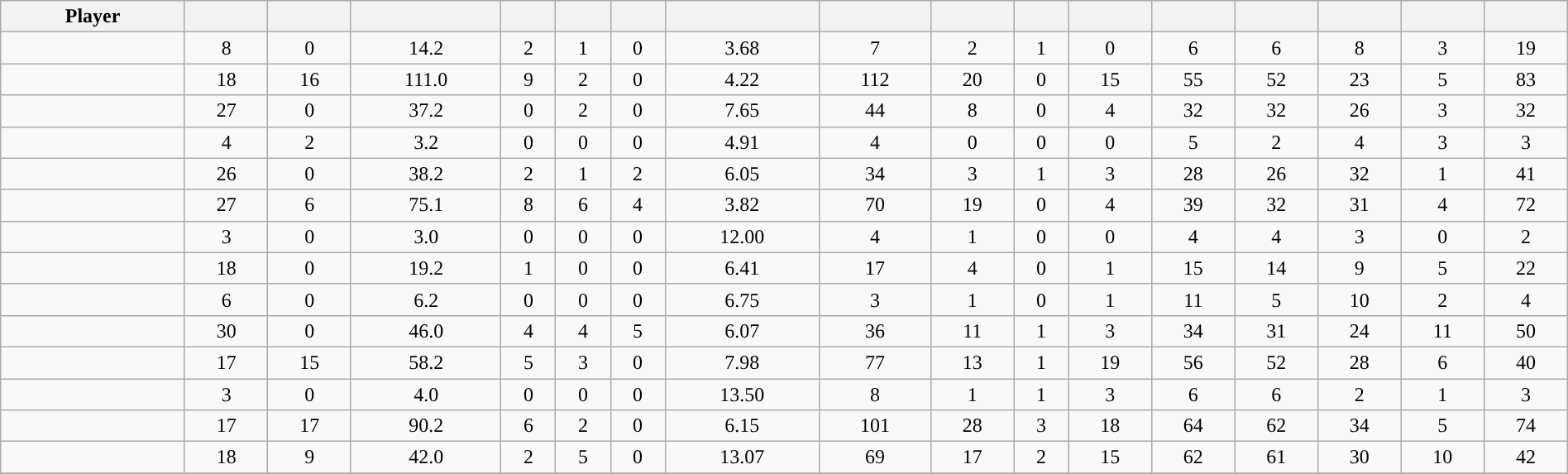<table class="wikitable sortable" style="text-align:center; width: 100%">
<tr>
<th>Player</th>
<th></th>
<th></th>
<th></th>
<th></th>
<th></th>
<th></th>
<th></th>
<th></th>
<th></th>
<th></th>
<th></th>
<th></th>
<th></th>
<th></th>
<th></th>
<th></th>
</tr>
<tr>
<td></td>
<td>8</td>
<td>0</td>
<td>14.2</td>
<td>2</td>
<td>1</td>
<td>0</td>
<td>3.68</td>
<td>7</td>
<td>2</td>
<td>1</td>
<td>0</td>
<td>6</td>
<td>6</td>
<td>8</td>
<td>3</td>
<td>19</td>
</tr>
<tr>
<td></td>
<td>18</td>
<td>16</td>
<td>111.0</td>
<td>9</td>
<td>2</td>
<td>0</td>
<td>4.22</td>
<td>112</td>
<td>20</td>
<td>0</td>
<td>15</td>
<td>55</td>
<td>52</td>
<td>23</td>
<td>5</td>
<td>83</td>
</tr>
<tr>
<td></td>
<td>27</td>
<td>0</td>
<td>37.2</td>
<td>0</td>
<td>2</td>
<td>0</td>
<td>7.65</td>
<td>44</td>
<td>8</td>
<td>0</td>
<td>4</td>
<td>32</td>
<td>32</td>
<td>26</td>
<td>3</td>
<td>32</td>
</tr>
<tr>
<td></td>
<td>4</td>
<td>2</td>
<td>3.2</td>
<td>0</td>
<td>0</td>
<td>0</td>
<td>4.91</td>
<td>4</td>
<td>0</td>
<td>0</td>
<td>0</td>
<td>5</td>
<td>2</td>
<td>4</td>
<td>3</td>
<td>3</td>
</tr>
<tr>
<td></td>
<td>26</td>
<td>0</td>
<td>38.2</td>
<td>2</td>
<td>1</td>
<td>2</td>
<td>6.05</td>
<td>34</td>
<td>3</td>
<td>1</td>
<td>3</td>
<td>28</td>
<td>26</td>
<td>32</td>
<td>1</td>
<td>41</td>
</tr>
<tr>
<td></td>
<td>27</td>
<td>6</td>
<td>75.1</td>
<td>8</td>
<td>6</td>
<td>4</td>
<td>3.82</td>
<td>70</td>
<td>19</td>
<td>0</td>
<td>4</td>
<td>39</td>
<td>32</td>
<td>31</td>
<td>4</td>
<td>72</td>
</tr>
<tr>
<td></td>
<td>3</td>
<td>0</td>
<td>3.0</td>
<td>0</td>
<td>0</td>
<td>0</td>
<td>12.00</td>
<td>4</td>
<td>1</td>
<td>0</td>
<td>0</td>
<td>4</td>
<td>4</td>
<td>3</td>
<td>0</td>
<td>2</td>
</tr>
<tr>
<td></td>
<td>18</td>
<td>0</td>
<td>19.2</td>
<td>1</td>
<td>0</td>
<td>0</td>
<td>6.41</td>
<td>17</td>
<td>4</td>
<td>0</td>
<td>1</td>
<td>15</td>
<td>14</td>
<td>9</td>
<td>5</td>
<td>22</td>
</tr>
<tr>
<td></td>
<td>6</td>
<td>0</td>
<td>6.2</td>
<td>0</td>
<td>0</td>
<td>0</td>
<td>6.75</td>
<td>3</td>
<td>1</td>
<td>0</td>
<td>1</td>
<td>11</td>
<td>5</td>
<td>10</td>
<td>2</td>
<td>4</td>
</tr>
<tr>
<td></td>
<td>30</td>
<td>0</td>
<td>46.0</td>
<td>4</td>
<td>4</td>
<td>5</td>
<td>6.07</td>
<td>36</td>
<td>11</td>
<td>1</td>
<td>3</td>
<td>34</td>
<td>31</td>
<td>24</td>
<td>11</td>
<td>50</td>
</tr>
<tr>
<td></td>
<td>17</td>
<td>15</td>
<td>58.2</td>
<td>5</td>
<td>3</td>
<td>0</td>
<td>7.98</td>
<td>77</td>
<td>13</td>
<td>1</td>
<td>19</td>
<td>56</td>
<td>52</td>
<td>28</td>
<td>6</td>
<td>40</td>
</tr>
<tr>
<td></td>
<td>3</td>
<td>0</td>
<td>4.0</td>
<td>0</td>
<td>0</td>
<td>0</td>
<td>13.50</td>
<td>8</td>
<td>1</td>
<td>1</td>
<td>3</td>
<td>6</td>
<td>6</td>
<td>2</td>
<td>1</td>
<td>3</td>
</tr>
<tr>
<td></td>
<td>17</td>
<td>17</td>
<td>90.2</td>
<td>6</td>
<td>2</td>
<td>0</td>
<td>6.15</td>
<td>101</td>
<td>28</td>
<td>3</td>
<td>18</td>
<td>64</td>
<td>62</td>
<td>34</td>
<td>5</td>
<td>74</td>
</tr>
<tr>
<td></td>
<td>18</td>
<td>9</td>
<td>42.0</td>
<td>2</td>
<td>5</td>
<td>0</td>
<td>13.07</td>
<td>69</td>
<td>17</td>
<td>2</td>
<td>15</td>
<td>62</td>
<td>61</td>
<td>30</td>
<td>10</td>
<td>42</td>
</tr>
<tr class="sortbottom">
</tr>
</table>
